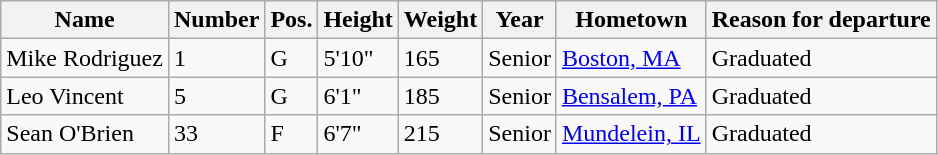<table class="wikitable sortable" border="1">
<tr>
<th>Name</th>
<th>Number</th>
<th>Pos.</th>
<th>Height</th>
<th>Weight</th>
<th>Year</th>
<th>Hometown</th>
<th class="unsortable">Reason for departure</th>
</tr>
<tr>
<td>Mike Rodriguez</td>
<td>1</td>
<td>G</td>
<td>5'10"</td>
<td>165</td>
<td>Senior</td>
<td><a href='#'>Boston, MA</a></td>
<td>Graduated</td>
</tr>
<tr>
<td>Leo Vincent</td>
<td>5</td>
<td>G</td>
<td>6'1"</td>
<td>185</td>
<td>Senior</td>
<td><a href='#'>Bensalem, PA</a></td>
<td>Graduated</td>
</tr>
<tr>
<td>Sean O'Brien</td>
<td>33</td>
<td>F</td>
<td>6'7"</td>
<td>215</td>
<td>Senior</td>
<td><a href='#'>Mundelein, IL</a></td>
<td>Graduated</td>
</tr>
</table>
